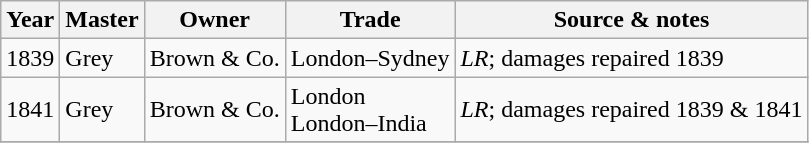<table class=" wikitable">
<tr>
<th>Year</th>
<th>Master</th>
<th>Owner</th>
<th>Trade</th>
<th>Source & notes</th>
</tr>
<tr>
<td>1839</td>
<td>Grey</td>
<td>Brown & Co.</td>
<td>London–Sydney</td>
<td><em>LR</em>; damages repaired 1839</td>
</tr>
<tr>
<td>1841</td>
<td>Grey</td>
<td>Brown & Co.</td>
<td>London<br>London–India</td>
<td><em>LR</em>; damages repaired 1839 & 1841</td>
</tr>
<tr>
</tr>
</table>
